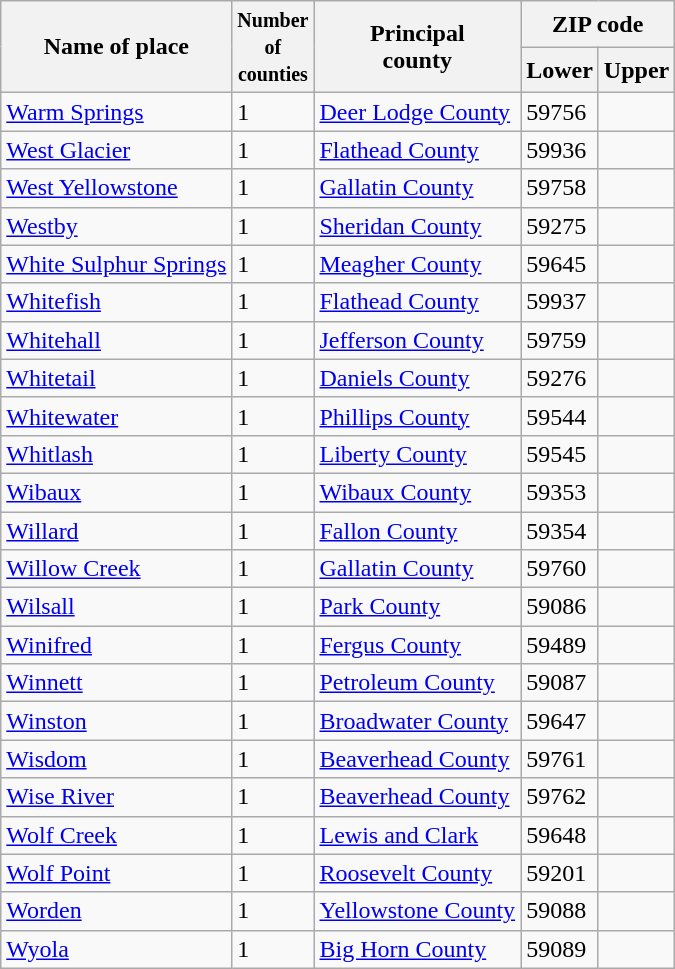<table class=wikitable>
<tr>
<th rowspan=2>Name of place</th>
<th rowspan=2><small>Number <br>of<br>counties</small></th>
<th rowspan=2>Principal <br> county</th>
<th colspan=2>ZIP code</th>
</tr>
<tr>
<th>Lower</th>
<th>Upper</th>
</tr>
<tr>
<td><a href='#'>Warm Springs</a></td>
<td>1</td>
<td><a href='#'>Deer Lodge County</a></td>
<td>59756</td>
<td></td>
</tr>
<tr>
<td><a href='#'>West Glacier</a></td>
<td>1</td>
<td><a href='#'>Flathead County</a></td>
<td>59936</td>
<td></td>
</tr>
<tr>
<td><a href='#'>West Yellowstone</a></td>
<td>1</td>
<td><a href='#'>Gallatin County</a></td>
<td>59758</td>
<td></td>
</tr>
<tr>
<td><a href='#'>Westby</a></td>
<td>1</td>
<td><a href='#'>Sheridan County</a></td>
<td>59275</td>
<td></td>
</tr>
<tr>
<td><a href='#'>White Sulphur Springs</a></td>
<td>1</td>
<td><a href='#'>Meagher County</a></td>
<td>59645</td>
<td></td>
</tr>
<tr>
<td><a href='#'>Whitefish</a></td>
<td>1</td>
<td><a href='#'>Flathead County</a></td>
<td>59937</td>
<td></td>
</tr>
<tr>
<td><a href='#'>Whitehall</a></td>
<td>1</td>
<td><a href='#'>Jefferson County</a></td>
<td>59759</td>
<td></td>
</tr>
<tr>
<td><a href='#'>Whitetail</a></td>
<td>1</td>
<td><a href='#'>Daniels County</a></td>
<td>59276</td>
<td></td>
</tr>
<tr>
<td><a href='#'>Whitewater</a></td>
<td>1</td>
<td><a href='#'>Phillips County</a></td>
<td>59544</td>
<td></td>
</tr>
<tr>
<td><a href='#'>Whitlash</a></td>
<td>1</td>
<td><a href='#'>Liberty County</a></td>
<td>59545</td>
<td></td>
</tr>
<tr>
<td><a href='#'>Wibaux</a></td>
<td>1</td>
<td><a href='#'>Wibaux County</a></td>
<td>59353</td>
<td></td>
</tr>
<tr>
<td><a href='#'>Willard</a></td>
<td>1</td>
<td><a href='#'>Fallon County</a></td>
<td>59354</td>
<td></td>
</tr>
<tr>
<td><a href='#'>Willow Creek</a></td>
<td>1</td>
<td><a href='#'>Gallatin County</a></td>
<td>59760</td>
<td></td>
</tr>
<tr>
<td><a href='#'>Wilsall</a></td>
<td>1</td>
<td><a href='#'>Park County</a></td>
<td>59086</td>
<td></td>
</tr>
<tr>
<td><a href='#'>Winifred</a></td>
<td>1</td>
<td><a href='#'>Fergus County</a></td>
<td>59489</td>
<td></td>
</tr>
<tr>
<td><a href='#'>Winnett</a></td>
<td>1</td>
<td><a href='#'>Petroleum County</a></td>
<td>59087</td>
<td></td>
</tr>
<tr>
<td><a href='#'>Winston</a></td>
<td>1</td>
<td><a href='#'>Broadwater County</a></td>
<td>59647</td>
<td></td>
</tr>
<tr>
<td><a href='#'>Wisdom</a></td>
<td>1</td>
<td><a href='#'>Beaverhead County</a></td>
<td>59761</td>
<td></td>
</tr>
<tr>
<td><a href='#'>Wise River</a></td>
<td>1</td>
<td><a href='#'>Beaverhead County</a></td>
<td>59762</td>
<td></td>
</tr>
<tr>
<td><a href='#'>Wolf Creek</a></td>
<td>1</td>
<td><a href='#'>Lewis and Clark</a></td>
<td>59648</td>
<td></td>
</tr>
<tr>
<td><a href='#'>Wolf Point</a></td>
<td>1</td>
<td><a href='#'>Roosevelt County</a></td>
<td>59201</td>
<td></td>
</tr>
<tr>
<td><a href='#'>Worden</a></td>
<td>1</td>
<td><a href='#'>Yellowstone County</a></td>
<td>59088</td>
<td></td>
</tr>
<tr>
<td><a href='#'>Wyola</a></td>
<td>1</td>
<td><a href='#'>Big Horn County</a></td>
<td>59089</td>
<td></td>
</tr>
</table>
